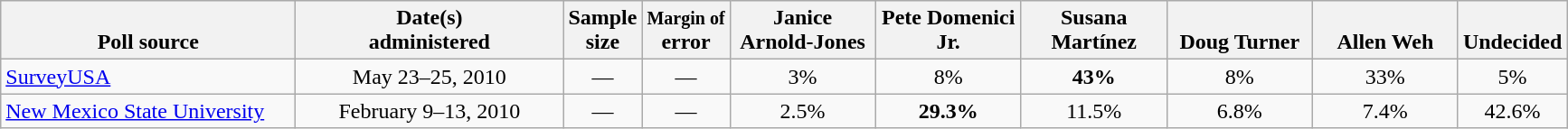<table class="wikitable">
<tr valign= bottom>
<th style="width:210px;">Poll source</th>
<th style="width:190px;">Date(s)<br>administered</th>
<th class=small>Sample<br>size</th>
<th><small>Margin of</small><br>error</th>
<th style="width:100px;">Janice Arnold-Jones</th>
<th style="width:100px;">Pete Domenici Jr.</th>
<th style="width:100px;">Susana Martínez</th>
<th style="width:100px;">Doug Turner</th>
<th style="width:100px;">Allen Weh</th>
<th style="width:40px;">Undecided</th>
</tr>
<tr>
<td><a href='#'>SurveyUSA</a></td>
<td align=center>May 23–25, 2010</td>
<td align=center>—</td>
<td align=center>—</td>
<td align=center>3%</td>
<td align=center>8%</td>
<td align=center  ><strong>43%</strong></td>
<td align=center>8%</td>
<td align=center>33%</td>
<td align=center>5%</td>
</tr>
<tr>
<td><a href='#'>New Mexico State University</a></td>
<td align=center>February 9–13, 2010</td>
<td align=center>—</td>
<td align=center>—</td>
<td align=center>2.5%</td>
<td align=center ><strong>29.3%</strong></td>
<td align=center>11.5%</td>
<td align=center>6.8%</td>
<td align=center>7.4%</td>
<td align=center>42.6%</td>
</tr>
</table>
